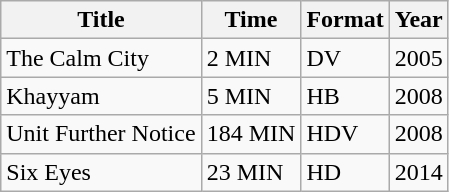<table class="wikitable">
<tr>
<th>Title</th>
<th>Time</th>
<th>Format</th>
<th>Year</th>
</tr>
<tr>
<td>The Calm City</td>
<td>2 MIN</td>
<td>DV</td>
<td>2005</td>
</tr>
<tr>
<td>Khayyam</td>
<td>5 MIN</td>
<td>HB</td>
<td>2008</td>
</tr>
<tr>
<td>Unit  Further  Notice</td>
<td>184 MIN</td>
<td>HDV</td>
<td>2008</td>
</tr>
<tr>
<td>Six Eyes</td>
<td>23 MIN</td>
<td>HD</td>
<td>2014</td>
</tr>
</table>
